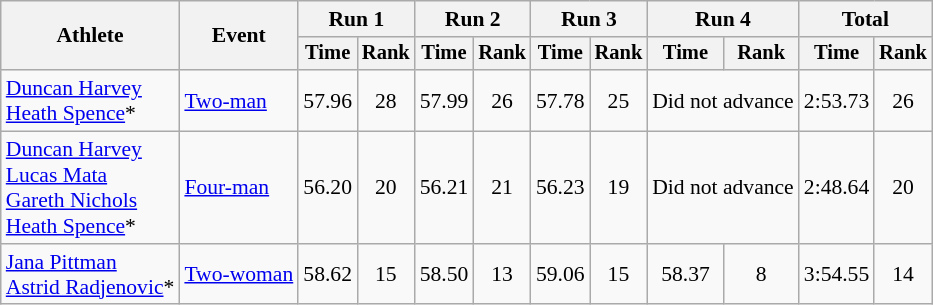<table class="wikitable" style="font-size:90%">
<tr>
<th rowspan="2">Athlete</th>
<th rowspan="2">Event</th>
<th colspan="2">Run 1</th>
<th colspan="2">Run 2</th>
<th colspan="2">Run 3</th>
<th colspan="2">Run 4</th>
<th colspan="2">Total</th>
</tr>
<tr style="font-size:95%">
<th>Time</th>
<th>Rank</th>
<th>Time</th>
<th>Rank</th>
<th>Time</th>
<th>Rank</th>
<th>Time</th>
<th>Rank</th>
<th>Time</th>
<th>Rank</th>
</tr>
<tr align=center>
<td align=left><a href='#'>Duncan Harvey</a><br><a href='#'>Heath Spence</a>*</td>
<td align=left><a href='#'>Two-man</a></td>
<td>57.96</td>
<td>28</td>
<td>57.99</td>
<td>26</td>
<td>57.78</td>
<td>25</td>
<td colspan=2>Did not advance</td>
<td>2:53.73</td>
<td>26</td>
</tr>
<tr align=center>
<td align=left><a href='#'>Duncan Harvey</a><br><a href='#'>Lucas Mata</a><br><a href='#'>Gareth Nichols</a><br><a href='#'>Heath Spence</a>*</td>
<td align=left><a href='#'>Four-man</a></td>
<td>56.20</td>
<td>20</td>
<td>56.21</td>
<td>21</td>
<td>56.23</td>
<td>19</td>
<td colspan=2>Did not advance</td>
<td>2:48.64</td>
<td>20</td>
</tr>
<tr align=center>
<td align=left><a href='#'>Jana Pittman</a><br><a href='#'>Astrid Radjenovic</a>*</td>
<td align=left><a href='#'>Two-woman</a></td>
<td>58.62</td>
<td>15</td>
<td>58.50</td>
<td>13</td>
<td>59.06</td>
<td>15</td>
<td>58.37</td>
<td>8</td>
<td>3:54.55</td>
<td>14</td>
</tr>
</table>
